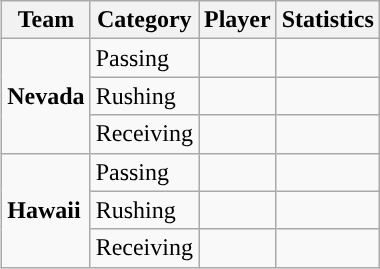<table class="wikitable" style="float: right;">
<tr>
<th>Team</th>
<th>Category</th>
<th>Player</th>
<th>Statistics</th>
</tr>
<tr>
<td rowspan=3><strong>Nevada</strong></td>
<td>Passing</td>
<td></td>
<td></td>
</tr>
<tr>
<td>Rushing</td>
<td></td>
<td></td>
</tr>
<tr>
<td>Receiving</td>
<td></td>
<td></td>
</tr>
<tr>
<td rowspan=3><strong>Hawaii</strong></td>
<td>Passing</td>
<td></td>
<td></td>
</tr>
<tr>
<td>Rushing</td>
<td></td>
<td></td>
</tr>
<tr>
<td>Receiving</td>
<td></td>
<td></td>
</tr>
</table>
